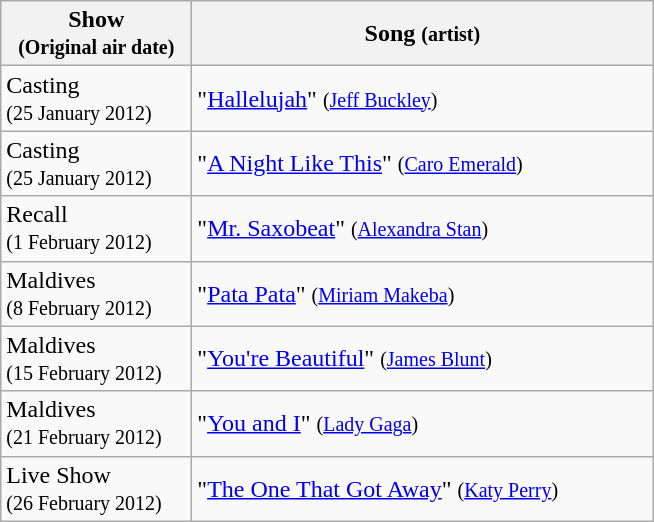<table class="wikitable">
<tr ">
<th style="width:120px;">Show<br><small>(Original air date)</small></th>
<th style="width:300px;">Song <small>(artist)</small></th>
</tr>
<tr>
<td align="left">Casting<br><small>(25 January 2012)</small></td>
<td align="left">"<a href='#'>Hallelujah</a>" <small>(<a href='#'>Jeff Buckley</a>)</small></td>
</tr>
<tr>
<td align="left">Casting<br><small>(25 January 2012)</small></td>
<td align="left">"<a href='#'>A Night Like This</a>" <small>(<a href='#'>Caro Emerald</a>)</small></td>
</tr>
<tr>
<td align="left">Recall<br><small>(1 February 2012)</small></td>
<td align="left">"<a href='#'>Mr. Saxobeat</a>" <small>(<a href='#'>Alexandra Stan</a>)</small></td>
</tr>
<tr>
<td align="left">Maldives <br><small>(8 February 2012)</small></td>
<td align="left">"<a href='#'>Pata Pata</a>" <small>(<a href='#'>Miriam Makeba</a>)</small></td>
</tr>
<tr>
<td align="left">Maldives <br><small>(15 February 2012)</small></td>
<td align="left">"<a href='#'>You're Beautiful</a>" <small>(<a href='#'>James Blunt</a>)</small></td>
</tr>
<tr>
<td align="left">Maldives <br><small>(21 February 2012)</small></td>
<td align="left">"<a href='#'>You and I</a>" <small>(<a href='#'>Lady Gaga</a>)</small></td>
</tr>
<tr>
<td align="left">Live Show<br><small>(26 February 2012)</small></td>
<td align="left">"<a href='#'>The One That Got Away</a>" <small>(<a href='#'>Katy Perry</a>)</small></td>
</tr>
</table>
